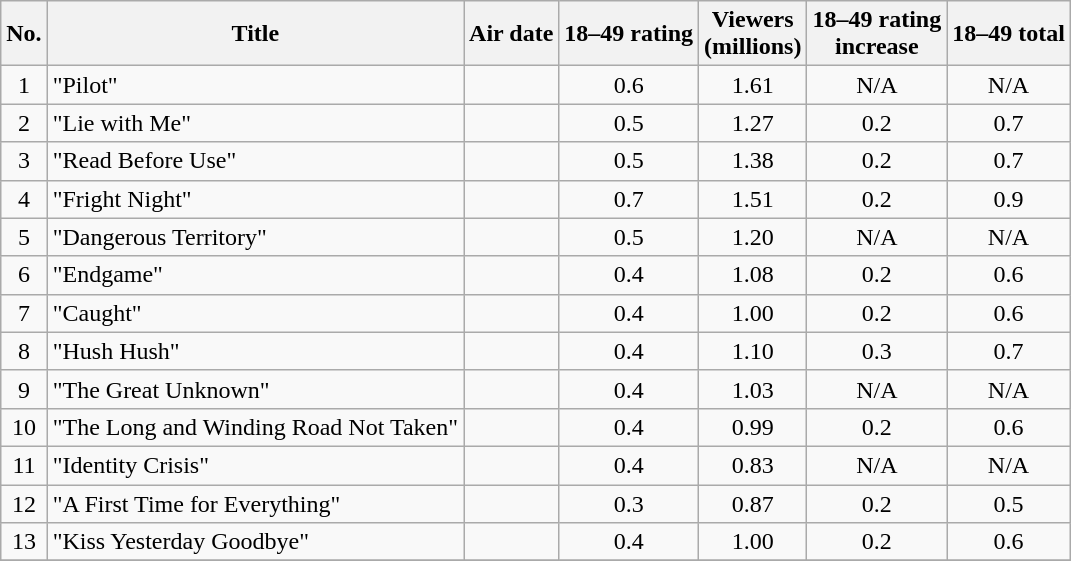<table class="wikitable">
<tr style="background:#fff;">
<th>No.</th>
<th>Title</th>
<th>Air date</th>
<th>18–49 rating</th>
<th>Viewers<br>(millions)</th>
<th>18–49 rating<br>increase</th>
<th>18–49 total</th>
</tr>
<tr>
<td style="text-align:center;">1</td>
<td>"Pilot"</td>
<td></td>
<td style="text-align:center;">0.6</td>
<td style="text-align:center;">1.61</td>
<td style="text-align:center;">N/A</td>
<td style="text-align:center;">N/A</td>
</tr>
<tr>
<td style="text-align:center;">2</td>
<td>"Lie with Me"</td>
<td></td>
<td style="text-align:center;">0.5</td>
<td style="text-align:center;">1.27</td>
<td style="text-align:center;">0.2</td>
<td style="text-align:center;">0.7</td>
</tr>
<tr>
<td style="text-align:center;">3</td>
<td>"Read Before Use"</td>
<td></td>
<td style="text-align:center;">0.5</td>
<td style="text-align:center;">1.38</td>
<td style="text-align:center;">0.2</td>
<td style="text-align:center;">0.7</td>
</tr>
<tr>
<td style="text-align:center;">4</td>
<td>"Fright Night"</td>
<td></td>
<td style="text-align:center;">0.7</td>
<td style="text-align:center;">1.51</td>
<td style="text-align:center;">0.2</td>
<td style="text-align:center;">0.9</td>
</tr>
<tr>
<td style="text-align:center;">5</td>
<td>"Dangerous Territory"</td>
<td></td>
<td style="text-align:center;">0.5</td>
<td style="text-align:center;">1.20</td>
<td style="text-align:center;">N/A</td>
<td style="text-align:center;">N/A</td>
</tr>
<tr>
<td style="text-align:center;">6</td>
<td>"Endgame"</td>
<td></td>
<td style="text-align:center;">0.4</td>
<td style="text-align:center;">1.08</td>
<td style="text-align:center;">0.2</td>
<td style="text-align:center;">0.6</td>
</tr>
<tr>
<td style="text-align:center;">7</td>
<td>"Caught"</td>
<td></td>
<td style="text-align:center;">0.4</td>
<td style="text-align:center;">1.00</td>
<td style="text-align:center;">0.2</td>
<td style="text-align:center;">0.6</td>
</tr>
<tr>
<td style="text-align:center;">8</td>
<td>"Hush Hush"</td>
<td></td>
<td style="text-align:center;">0.4</td>
<td style="text-align:center;">1.10</td>
<td style="text-align:center;">0.3</td>
<td style="text-align:center;">0.7</td>
</tr>
<tr>
<td style="text-align:center;">9</td>
<td>"The Great Unknown"</td>
<td></td>
<td style="text-align:center;">0.4</td>
<td style="text-align:center;">1.03</td>
<td style="text-align:center;">N/A</td>
<td style="text-align:center;">N/A</td>
</tr>
<tr>
<td style="text-align:center;">10</td>
<td>"The Long and Winding Road Not Taken"</td>
<td></td>
<td style="text-align:center;">0.4</td>
<td style="text-align:center;">0.99</td>
<td style="text-align:center;">0.2</td>
<td style="text-align:center;">0.6</td>
</tr>
<tr>
<td style="text-align:center;">11</td>
<td>"Identity Crisis"</td>
<td></td>
<td style="text-align:center;">0.4</td>
<td style="text-align:center;">0.83</td>
<td style="text-align:center;">N/A</td>
<td style="text-align:center;">N/A</td>
</tr>
<tr>
<td style="text-align:center;">12</td>
<td>"A First Time for Everything"</td>
<td></td>
<td style="text-align:center;">0.3</td>
<td style="text-align:center;">0.87</td>
<td style="text-align:center;">0.2</td>
<td style="text-align:center;">0.5</td>
</tr>
<tr>
<td style="text-align:center;">13</td>
<td>"Kiss Yesterday Goodbye"</td>
<td></td>
<td style="text-align:center;">0.4</td>
<td style="text-align:center;">1.00</td>
<td style="text-align:center;">0.2</td>
<td style="text-align:center;">0.6</td>
</tr>
<tr>
</tr>
</table>
